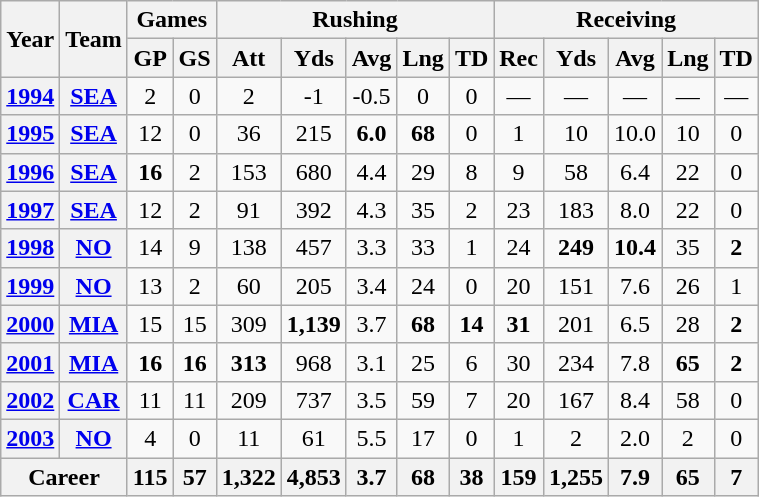<table class="wikitable" style="text-align:center;">
<tr>
<th rowspan="2">Year</th>
<th rowspan="2">Team</th>
<th colspan="2">Games</th>
<th colspan="5">Rushing</th>
<th colspan="5">Receiving</th>
</tr>
<tr>
<th>GP</th>
<th>GS</th>
<th>Att</th>
<th>Yds</th>
<th>Avg</th>
<th>Lng</th>
<th>TD</th>
<th>Rec</th>
<th>Yds</th>
<th>Avg</th>
<th>Lng</th>
<th>TD</th>
</tr>
<tr>
<th><a href='#'>1994</a></th>
<th><a href='#'>SEA</a></th>
<td>2</td>
<td>0</td>
<td>2</td>
<td>-1</td>
<td>-0.5</td>
<td>0</td>
<td>0</td>
<td>—</td>
<td>—</td>
<td>—</td>
<td>—</td>
<td>—</td>
</tr>
<tr>
<th><a href='#'>1995</a></th>
<th><a href='#'>SEA</a></th>
<td>12</td>
<td>0</td>
<td>36</td>
<td>215</td>
<td><strong>6.0</strong></td>
<td><strong>68</strong></td>
<td>0</td>
<td>1</td>
<td>10</td>
<td>10.0</td>
<td>10</td>
<td>0</td>
</tr>
<tr>
<th><a href='#'>1996</a></th>
<th><a href='#'>SEA</a></th>
<td><strong>16</strong></td>
<td>2</td>
<td>153</td>
<td>680</td>
<td>4.4</td>
<td>29</td>
<td>8</td>
<td>9</td>
<td>58</td>
<td>6.4</td>
<td>22</td>
<td>0</td>
</tr>
<tr>
<th><a href='#'>1997</a></th>
<th><a href='#'>SEA</a></th>
<td>12</td>
<td>2</td>
<td>91</td>
<td>392</td>
<td>4.3</td>
<td>35</td>
<td>2</td>
<td>23</td>
<td>183</td>
<td>8.0</td>
<td>22</td>
<td>0</td>
</tr>
<tr>
<th><a href='#'>1998</a></th>
<th><a href='#'>NO</a></th>
<td>14</td>
<td>9</td>
<td>138</td>
<td>457</td>
<td>3.3</td>
<td>33</td>
<td>1</td>
<td>24</td>
<td><strong>249</strong></td>
<td><strong>10.4</strong></td>
<td>35</td>
<td><strong>2</strong></td>
</tr>
<tr>
<th><a href='#'>1999</a></th>
<th><a href='#'>NO</a></th>
<td>13</td>
<td>2</td>
<td>60</td>
<td>205</td>
<td>3.4</td>
<td>24</td>
<td>0</td>
<td>20</td>
<td>151</td>
<td>7.6</td>
<td>26</td>
<td>1</td>
</tr>
<tr>
<th><a href='#'>2000</a></th>
<th><a href='#'>MIA</a></th>
<td>15</td>
<td>15</td>
<td>309</td>
<td><strong>1,139</strong></td>
<td>3.7</td>
<td><strong>68</strong></td>
<td><strong>14</strong></td>
<td><strong>31</strong></td>
<td>201</td>
<td>6.5</td>
<td>28</td>
<td><strong>2</strong></td>
</tr>
<tr>
<th><a href='#'>2001</a></th>
<th><a href='#'>MIA</a></th>
<td><strong>16</strong></td>
<td><strong>16</strong></td>
<td><strong>313</strong></td>
<td>968</td>
<td>3.1</td>
<td>25</td>
<td>6</td>
<td>30</td>
<td>234</td>
<td>7.8</td>
<td><strong>65</strong></td>
<td><strong>2</strong></td>
</tr>
<tr>
<th><a href='#'>2002</a></th>
<th><a href='#'>CAR</a></th>
<td>11</td>
<td>11</td>
<td>209</td>
<td>737</td>
<td>3.5</td>
<td>59</td>
<td>7</td>
<td>20</td>
<td>167</td>
<td>8.4</td>
<td>58</td>
<td>0</td>
</tr>
<tr>
<th><a href='#'>2003</a></th>
<th><a href='#'>NO</a></th>
<td>4</td>
<td>0</td>
<td>11</td>
<td>61</td>
<td>5.5</td>
<td>17</td>
<td>0</td>
<td>1</td>
<td>2</td>
<td>2.0</td>
<td>2</td>
<td>0</td>
</tr>
<tr>
<th colspan="2">Career</th>
<th>115</th>
<th>57</th>
<th>1,322</th>
<th>4,853</th>
<th>3.7</th>
<th>68</th>
<th>38</th>
<th>159</th>
<th>1,255</th>
<th>7.9</th>
<th>65</th>
<th>7</th>
</tr>
</table>
